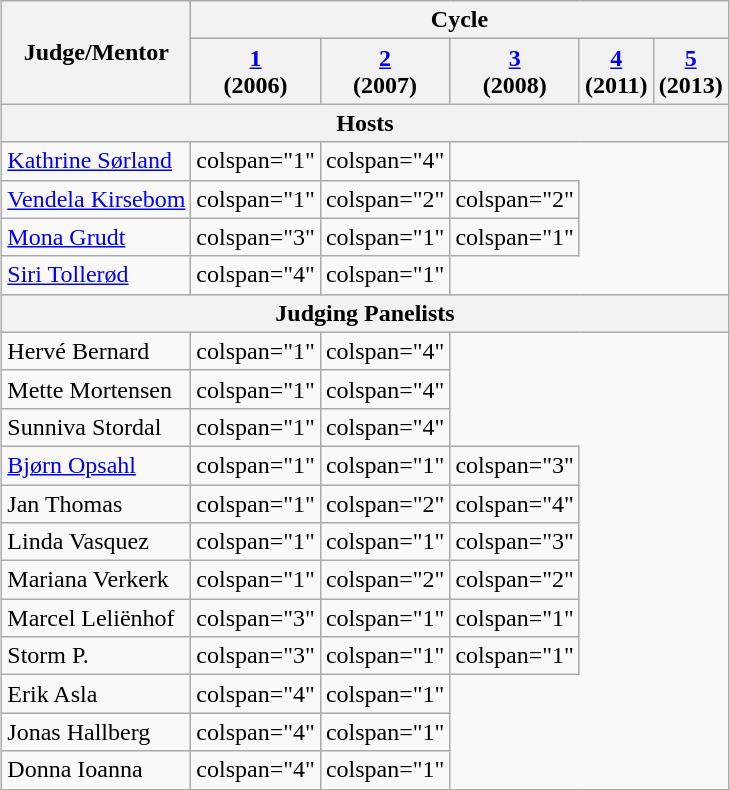<table class="wikitable" style="margin:1em auto 1em auto;">
<tr>
<th rowspan="2">Judge/Mentor</th>
<th colspan="5">Cycle</th>
</tr>
<tr>
<th><a href='#'>1</a><br> (2006)</th>
<th><a href='#'>2</a><br> (2007)</th>
<th><a href='#'>3</a><br> (2008)</th>
<th><a href='#'>4</a> <br> (2011)</th>
<th><a href='#'>5</a><br> (2013)</th>
</tr>
<tr>
<th scope="col" colspan="6">Hosts</th>
</tr>
<tr>
<td scope="row"><a href='#'>Kathrine Sørland</a></td>
<td>colspan="1" </td>
<td>colspan="4" </td>
</tr>
<tr>
<td scope="row"><a href='#'>Vendela Kirsebom</a></td>
<td>colspan="1" </td>
<td>colspan="2" </td>
<td>colspan="2" </td>
</tr>
<tr>
<td scope="row"><a href='#'>Mona Grudt</a></td>
<td>colspan="3" </td>
<td>colspan="1" </td>
<td>colspan="1" </td>
</tr>
<tr>
<td scope="row"><a href='#'>Siri Tollerød</a></td>
<td>colspan="4" </td>
<td>colspan="1" </td>
</tr>
<tr>
<th scope="col" colspan="6">Judging Panelists</th>
</tr>
<tr>
<td scope="row">Hervé Bernard</td>
<td>colspan="1" </td>
<td>colspan="4" </td>
</tr>
<tr>
<td scope="row">Mette Mortensen</td>
<td>colspan="1" </td>
<td>colspan="4" </td>
</tr>
<tr>
<td scope="row">Sunniva Stordal</td>
<td>colspan="1" </td>
<td>colspan="4" </td>
</tr>
<tr>
<td scope="row"><a href='#'>Bjørn Opsahl</a></td>
<td>colspan="1" </td>
<td>colspan="1" </td>
<td>colspan="3" </td>
</tr>
<tr>
<td scope="row">Jan Thomas</td>
<td>colspan="1" </td>
<td>colspan="2" </td>
<td>colspan="4" </td>
</tr>
<tr>
<td scope="row">Linda Vasquez</td>
<td>colspan="1" </td>
<td>colspan="1" </td>
<td>colspan="3" </td>
</tr>
<tr>
<td scope="row">Mariana Verkerk</td>
<td>colspan="1" </td>
<td>colspan="2" </td>
<td>colspan="2" </td>
</tr>
<tr>
<td scope="row">Marcel Leliënhof</td>
<td>colspan="3" </td>
<td>colspan="1" </td>
<td>colspan="1" </td>
</tr>
<tr>
<td scope="row">Storm P.</td>
<td>colspan="3" </td>
<td>colspan="1" </td>
<td>colspan="1" </td>
</tr>
<tr>
<td scope="row">Erik Asla</td>
<td>colspan="4" </td>
<td>colspan="1" </td>
</tr>
<tr>
<td scope="row">Jonas Hallberg</td>
<td>colspan="4" </td>
<td>colspan="1" </td>
</tr>
<tr>
<td scope="row">Donna Ioanna</td>
<td>colspan="4" </td>
<td>colspan="1" </td>
</tr>
</table>
